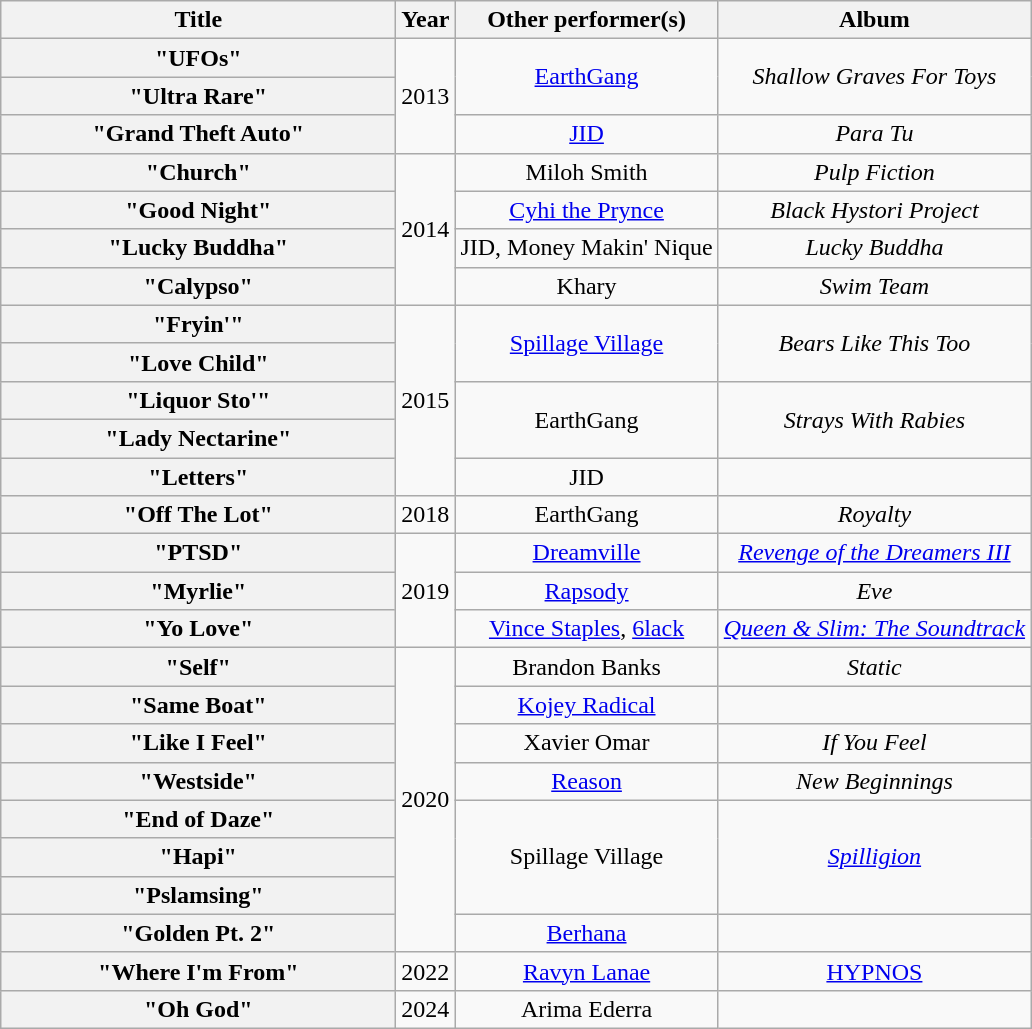<table class="wikitable plainrowheaders" style="text-align:center;">
<tr>
<th scope="col" style="width:16em;">Title</th>
<th scope="col">Year</th>
<th scope="col">Other performer(s)</th>
<th scope="col">Album</th>
</tr>
<tr>
<th scope="row">"UFOs"</th>
<td rowspan="3">2013</td>
<td rowspan="2"><a href='#'>EarthGang</a></td>
<td rowspan="2"><em>Shallow Graves For Toys</em></td>
</tr>
<tr>
<th scope="row">"Ultra Rare"</th>
</tr>
<tr>
<th scope="row">"Grand Theft Auto"</th>
<td><a href='#'>JID</a></td>
<td><em>Para Tu</em></td>
</tr>
<tr>
<th scope="row">"Church"</th>
<td rowspan="4">2014</td>
<td>Miloh Smith</td>
<td><em>Pulp Fiction</em></td>
</tr>
<tr>
<th scope="row">"Good Night"</th>
<td><a href='#'>Cyhi the Prynce</a></td>
<td><em>Black Hystori Project</em></td>
</tr>
<tr>
<th scope="row">"Lucky Buddha"</th>
<td>JID, Money Makin' Nique</td>
<td><em>Lucky Buddha</em></td>
</tr>
<tr>
<th scope="row">"Calypso"</th>
<td>Khary</td>
<td><em>Swim Team</em></td>
</tr>
<tr>
<th scope="row">"Fryin'"</th>
<td rowspan="5">2015</td>
<td rowspan="2"><a href='#'>Spillage Village</a></td>
<td rowspan="2"><em>Bears Like This Too</em></td>
</tr>
<tr>
<th scope="row">"Love Child"</th>
</tr>
<tr>
<th scope="row">"Liquor Sto'"</th>
<td rowspan="2">EarthGang</td>
<td rowspan="2"><em>Strays With Rabies</em></td>
</tr>
<tr>
<th scope="row">"Lady Nectarine"</th>
</tr>
<tr>
<th scope="row">"Letters"</th>
<td>JID</td>
<td></td>
</tr>
<tr>
<th scope="row">"Off The Lot"</th>
<td>2018</td>
<td>EarthGang</td>
<td><em>Royalty</em></td>
</tr>
<tr>
<th scope="row">"PTSD"</th>
<td rowspan="3">2019</td>
<td><a href='#'>Dreamville</a></td>
<td><em><a href='#'>Revenge of the Dreamers III</a></em></td>
</tr>
<tr>
<th scope="row">"Myrlie"</th>
<td><a href='#'>Rapsody</a></td>
<td><em>Eve</em></td>
</tr>
<tr>
<th scope="row">"Yo Love"</th>
<td><a href='#'>Vince Staples</a>, <a href='#'>6lack</a></td>
<td><em><a href='#'>Queen & Slim: The Soundtrack</a></em></td>
</tr>
<tr>
<th scope="row">"Self"</th>
<td rowspan="8">2020</td>
<td>Brandon Banks</td>
<td><em>Static</em></td>
</tr>
<tr>
<th scope="row">"Same Boat"</th>
<td><a href='#'>Kojey Radical</a></td>
<td><em></em></td>
</tr>
<tr>
<th scope="row">"Like I Feel"</th>
<td>Xavier Omar</td>
<td><em>If You Feel</em></td>
</tr>
<tr>
<th scope="row">"Westside"</th>
<td><a href='#'>Reason</a></td>
<td><em>New Beginnings</em></td>
</tr>
<tr>
<th scope="row">"End of Daze"</th>
<td rowspan="3">Spillage Village</td>
<td rowspan="3"><em><a href='#'>Spilligion</a></em></td>
</tr>
<tr>
<th scope="row">"Hapi"</th>
</tr>
<tr>
<th scope="row">"Pslamsing"</th>
</tr>
<tr>
<th scope="row">"Golden Pt. 2"</th>
<td><a href='#'>Berhana</a></td>
<td><em></em></td>
</tr>
<tr>
<th scope="row">"Where I'm From"</th>
<td>2022</td>
<td><a href='#'>Ravyn Lanae</a></td>
<td><a href='#'>HYPNOS</a></td>
</tr>
<tr>
<th scope="row">"Oh God"</th>
<td>2024</td>
<td>Arima Ederra</td>
<td><em></em></td>
</tr>
</table>
